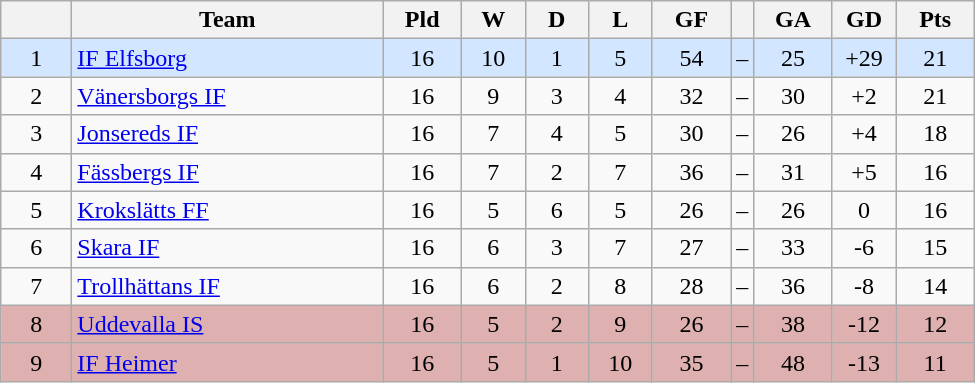<table class="wikitable" style="text-align: center;">
<tr>
<th style="width: 40px;"></th>
<th style="width: 200px;">Team</th>
<th style="width: 45px;">Pld</th>
<th style="width: 35px;">W</th>
<th style="width: 35px;">D</th>
<th style="width: 35px;">L</th>
<th style="width: 45px;">GF</th>
<th></th>
<th style="width: 45px;">GA</th>
<th style="width: 35px;">GD</th>
<th style="width: 45px;">Pts</th>
</tr>
<tr style="background: #d2e6ff">
<td>1</td>
<td style="text-align: left;"><a href='#'>IF Elfsborg</a></td>
<td>16</td>
<td>10</td>
<td>1</td>
<td>5</td>
<td>54</td>
<td>–</td>
<td>25</td>
<td>+29</td>
<td>21</td>
</tr>
<tr>
<td>2</td>
<td style="text-align: left;"><a href='#'>Vänersborgs IF</a></td>
<td>16</td>
<td>9</td>
<td>3</td>
<td>4</td>
<td>32</td>
<td>–</td>
<td>30</td>
<td>+2</td>
<td>21</td>
</tr>
<tr>
<td>3</td>
<td style="text-align: left;"><a href='#'>Jonsereds IF</a></td>
<td>16</td>
<td>7</td>
<td>4</td>
<td>5</td>
<td>30</td>
<td>–</td>
<td>26</td>
<td>+4</td>
<td>18</td>
</tr>
<tr>
<td>4</td>
<td style="text-align: left;"><a href='#'>Fässbergs IF</a></td>
<td>16</td>
<td>7</td>
<td>2</td>
<td>7</td>
<td>36</td>
<td>–</td>
<td>31</td>
<td>+5</td>
<td>16</td>
</tr>
<tr>
<td>5</td>
<td style="text-align: left;"><a href='#'>Krokslätts FF</a></td>
<td>16</td>
<td>5</td>
<td>6</td>
<td>5</td>
<td>26</td>
<td>–</td>
<td>26</td>
<td>0</td>
<td>16</td>
</tr>
<tr>
<td>6</td>
<td style="text-align: left;"><a href='#'>Skara IF</a></td>
<td>16</td>
<td>6</td>
<td>3</td>
<td>7</td>
<td>27</td>
<td>–</td>
<td>33</td>
<td>-6</td>
<td>15</td>
</tr>
<tr>
<td>7</td>
<td style="text-align: left;"><a href='#'>Trollhättans IF</a></td>
<td>16</td>
<td>6</td>
<td>2</td>
<td>8</td>
<td>28</td>
<td>–</td>
<td>36</td>
<td>-8</td>
<td>14</td>
</tr>
<tr style="background: #deb0b0">
<td>8</td>
<td style="text-align: left;"><a href='#'>Uddevalla IS</a></td>
<td>16</td>
<td>5</td>
<td>2</td>
<td>9</td>
<td>26</td>
<td>–</td>
<td>38</td>
<td>-12</td>
<td>12</td>
</tr>
<tr style="background: #deb0b0">
<td>9</td>
<td style="text-align: left;"><a href='#'>IF Heimer</a></td>
<td>16</td>
<td>5</td>
<td>1</td>
<td>10</td>
<td>35</td>
<td>–</td>
<td>48</td>
<td>-13</td>
<td>11</td>
</tr>
</table>
